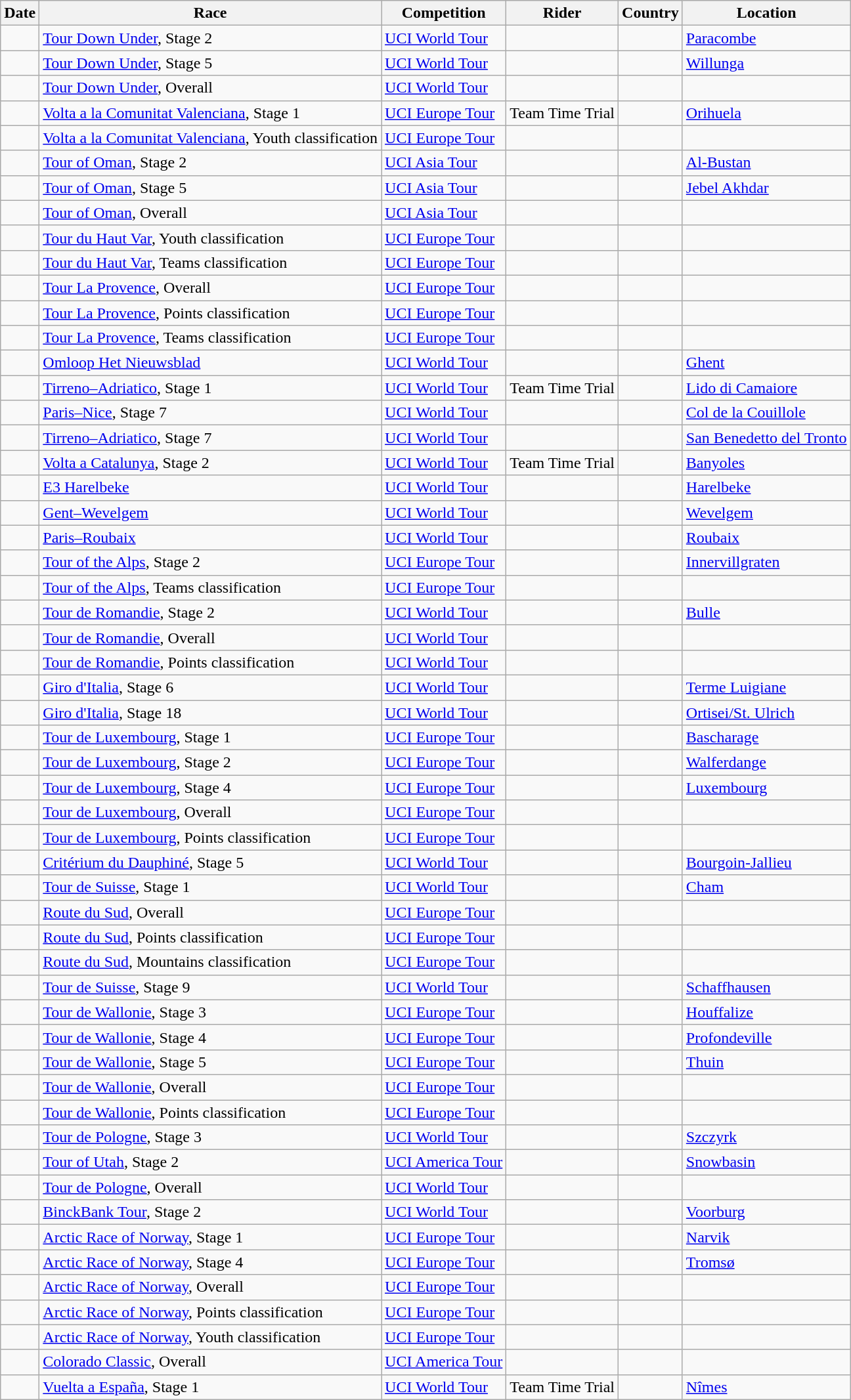<table class="wikitable sortable">
<tr>
<th>Date</th>
<th>Race</th>
<th>Competition</th>
<th>Rider</th>
<th>Country</th>
<th>Location</th>
</tr>
<tr>
<td></td>
<td><a href='#'>Tour Down Under</a>, Stage 2</td>
<td><a href='#'>UCI World Tour</a></td>
<td></td>
<td></td>
<td><a href='#'>Paracombe</a></td>
</tr>
<tr>
<td></td>
<td><a href='#'>Tour Down Under</a>, Stage 5</td>
<td><a href='#'>UCI World Tour</a></td>
<td></td>
<td></td>
<td><a href='#'>Willunga</a></td>
</tr>
<tr>
<td></td>
<td><a href='#'>Tour Down Under</a>, Overall</td>
<td><a href='#'>UCI World Tour</a></td>
<td></td>
<td></td>
<td></td>
</tr>
<tr>
<td></td>
<td><a href='#'>Volta a la Comunitat Valenciana</a>, Stage 1</td>
<td><a href='#'>UCI Europe Tour</a></td>
<td>Team Time Trial </td>
<td></td>
<td><a href='#'>Orihuela</a></td>
</tr>
<tr>
<td></td>
<td><a href='#'>Volta a la Comunitat Valenciana</a>, Youth classification</td>
<td><a href='#'>UCI Europe Tour</a></td>
<td></td>
<td></td>
<td></td>
</tr>
<tr>
<td></td>
<td><a href='#'>Tour of Oman</a>, Stage 2</td>
<td><a href='#'>UCI Asia Tour</a></td>
<td></td>
<td></td>
<td><a href='#'>Al-Bustan</a></td>
</tr>
<tr>
<td></td>
<td><a href='#'>Tour of Oman</a>, Stage 5</td>
<td><a href='#'>UCI Asia Tour</a></td>
<td></td>
<td></td>
<td><a href='#'>Jebel Akhdar</a></td>
</tr>
<tr>
<td></td>
<td><a href='#'>Tour of Oman</a>, Overall</td>
<td><a href='#'>UCI Asia Tour</a></td>
<td></td>
<td></td>
<td></td>
</tr>
<tr>
<td></td>
<td><a href='#'>Tour du Haut Var</a>, Youth classification</td>
<td><a href='#'>UCI Europe Tour</a></td>
<td></td>
<td></td>
<td></td>
</tr>
<tr>
<td></td>
<td><a href='#'>Tour du Haut Var</a>, Teams classification</td>
<td><a href='#'>UCI Europe Tour</a></td>
<td align="center"></td>
<td></td>
<td></td>
</tr>
<tr>
<td></td>
<td><a href='#'>Tour La Provence</a>, Overall</td>
<td><a href='#'>UCI Europe Tour</a></td>
<td></td>
<td></td>
<td></td>
</tr>
<tr>
<td></td>
<td><a href='#'>Tour La Provence</a>, Points classification</td>
<td><a href='#'>UCI Europe Tour</a></td>
<td></td>
<td></td>
<td></td>
</tr>
<tr>
<td></td>
<td><a href='#'>Tour La Provence</a>, Teams classification</td>
<td><a href='#'>UCI Europe Tour</a></td>
<td align="center"></td>
<td></td>
<td></td>
</tr>
<tr>
<td></td>
<td><a href='#'>Omloop Het Nieuwsblad</a></td>
<td><a href='#'>UCI World Tour</a></td>
<td></td>
<td></td>
<td><a href='#'>Ghent</a></td>
</tr>
<tr>
<td></td>
<td><a href='#'>Tirreno–Adriatico</a>, Stage 1</td>
<td><a href='#'>UCI World Tour</a></td>
<td>Team Time Trial </td>
<td></td>
<td><a href='#'>Lido di Camaiore</a></td>
</tr>
<tr>
<td></td>
<td><a href='#'>Paris–Nice</a>, Stage 7</td>
<td><a href='#'>UCI World Tour</a></td>
<td></td>
<td></td>
<td><a href='#'>Col de la Couillole</a></td>
</tr>
<tr>
<td></td>
<td><a href='#'>Tirreno–Adriatico</a>, Stage 7</td>
<td><a href='#'>UCI World Tour</a></td>
<td></td>
<td></td>
<td><a href='#'>San Benedetto del Tronto</a></td>
</tr>
<tr>
<td></td>
<td><a href='#'>Volta a Catalunya</a>, Stage 2</td>
<td><a href='#'>UCI World Tour</a></td>
<td>Team Time Trial </td>
<td></td>
<td><a href='#'>Banyoles</a></td>
</tr>
<tr>
<td></td>
<td><a href='#'>E3 Harelbeke</a></td>
<td><a href='#'>UCI World Tour</a></td>
<td></td>
<td></td>
<td><a href='#'>Harelbeke</a></td>
</tr>
<tr>
<td></td>
<td><a href='#'>Gent–Wevelgem</a></td>
<td><a href='#'>UCI World Tour</a></td>
<td></td>
<td></td>
<td><a href='#'>Wevelgem</a></td>
</tr>
<tr>
<td></td>
<td><a href='#'>Paris–Roubaix</a></td>
<td><a href='#'>UCI World Tour</a></td>
<td></td>
<td></td>
<td><a href='#'>Roubaix</a></td>
</tr>
<tr>
<td></td>
<td><a href='#'>Tour of the Alps</a>, Stage 2</td>
<td><a href='#'>UCI Europe Tour</a></td>
<td></td>
<td></td>
<td><a href='#'>Innervillgraten</a></td>
</tr>
<tr>
<td></td>
<td><a href='#'>Tour of the Alps</a>, Teams classification</td>
<td><a href='#'>UCI Europe Tour</a></td>
<td align="center"></td>
<td><br></td>
<td></td>
</tr>
<tr>
<td></td>
<td><a href='#'>Tour de Romandie</a>, Stage 2</td>
<td><a href='#'>UCI World Tour</a></td>
<td></td>
<td></td>
<td><a href='#'>Bulle</a></td>
</tr>
<tr>
<td></td>
<td><a href='#'>Tour de Romandie</a>, Overall</td>
<td><a href='#'>UCI World Tour</a></td>
<td></td>
<td></td>
<td></td>
</tr>
<tr>
<td></td>
<td><a href='#'>Tour de Romandie</a>, Points classification</td>
<td><a href='#'>UCI World Tour</a></td>
<td></td>
<td></td>
<td></td>
</tr>
<tr>
<td></td>
<td><a href='#'>Giro d'Italia</a>, Stage 6</td>
<td><a href='#'>UCI World Tour</a></td>
<td></td>
<td></td>
<td><a href='#'>Terme Luigiane</a></td>
</tr>
<tr>
<td></td>
<td><a href='#'>Giro d'Italia</a>, Stage 18</td>
<td><a href='#'>UCI World Tour</a></td>
<td></td>
<td></td>
<td><a href='#'>Ortisei/St. Ulrich</a></td>
</tr>
<tr>
<td></td>
<td><a href='#'>Tour de Luxembourg</a>, Stage 1</td>
<td><a href='#'>UCI Europe Tour</a></td>
<td></td>
<td></td>
<td><a href='#'>Bascharage</a></td>
</tr>
<tr>
<td></td>
<td><a href='#'>Tour de Luxembourg</a>, Stage 2</td>
<td><a href='#'>UCI Europe Tour</a></td>
<td></td>
<td></td>
<td><a href='#'>Walferdange</a></td>
</tr>
<tr>
<td></td>
<td><a href='#'>Tour de Luxembourg</a>, Stage 4</td>
<td><a href='#'>UCI Europe Tour</a></td>
<td></td>
<td></td>
<td><a href='#'>Luxembourg</a></td>
</tr>
<tr>
<td></td>
<td><a href='#'>Tour de Luxembourg</a>, Overall</td>
<td><a href='#'>UCI Europe Tour</a></td>
<td></td>
<td></td>
<td></td>
</tr>
<tr>
<td></td>
<td><a href='#'>Tour de Luxembourg</a>, Points classification</td>
<td><a href='#'>UCI Europe Tour</a></td>
<td></td>
<td></td>
<td></td>
</tr>
<tr>
<td></td>
<td><a href='#'>Critérium du Dauphiné</a>, Stage 5</td>
<td><a href='#'>UCI World Tour</a></td>
<td></td>
<td></td>
<td><a href='#'>Bourgoin-Jallieu</a></td>
</tr>
<tr>
<td></td>
<td><a href='#'>Tour de Suisse</a>, Stage 1</td>
<td><a href='#'>UCI World Tour</a></td>
<td></td>
<td></td>
<td><a href='#'>Cham</a></td>
</tr>
<tr>
<td></td>
<td><a href='#'>Route du Sud</a>, Overall</td>
<td><a href='#'>UCI Europe Tour</a></td>
<td></td>
<td></td>
<td></td>
</tr>
<tr>
<td></td>
<td><a href='#'>Route du Sud</a>, Points classification</td>
<td><a href='#'>UCI Europe Tour</a></td>
<td></td>
<td></td>
<td></td>
</tr>
<tr>
<td></td>
<td><a href='#'>Route du Sud</a>, Mountains classification</td>
<td><a href='#'>UCI Europe Tour</a></td>
<td></td>
<td></td>
<td></td>
</tr>
<tr>
<td></td>
<td><a href='#'>Tour de Suisse</a>, Stage 9</td>
<td><a href='#'>UCI World Tour</a></td>
<td></td>
<td></td>
<td><a href='#'>Schaffhausen</a></td>
</tr>
<tr>
<td></td>
<td><a href='#'>Tour de Wallonie</a>, Stage 3</td>
<td><a href='#'>UCI Europe Tour</a></td>
<td></td>
<td></td>
<td><a href='#'>Houffalize</a></td>
</tr>
<tr>
<td></td>
<td><a href='#'>Tour de Wallonie</a>, Stage 4</td>
<td><a href='#'>UCI Europe Tour</a></td>
<td></td>
<td></td>
<td><a href='#'>Profondeville</a></td>
</tr>
<tr>
<td></td>
<td><a href='#'>Tour de Wallonie</a>, Stage 5</td>
<td><a href='#'>UCI Europe Tour</a></td>
<td></td>
<td></td>
<td><a href='#'>Thuin</a></td>
</tr>
<tr>
<td></td>
<td><a href='#'>Tour de Wallonie</a>, Overall</td>
<td><a href='#'>UCI Europe Tour</a></td>
<td></td>
<td></td>
<td></td>
</tr>
<tr>
<td></td>
<td><a href='#'>Tour de Wallonie</a>, Points classification</td>
<td><a href='#'>UCI Europe Tour</a></td>
<td></td>
<td></td>
<td></td>
</tr>
<tr>
<td></td>
<td><a href='#'>Tour de Pologne</a>, Stage 3</td>
<td><a href='#'>UCI World Tour</a></td>
<td></td>
<td></td>
<td><a href='#'>Szczyrk</a></td>
</tr>
<tr>
<td></td>
<td><a href='#'>Tour of Utah</a>, Stage 2</td>
<td><a href='#'>UCI America Tour</a></td>
<td></td>
<td></td>
<td><a href='#'>Snowbasin</a></td>
</tr>
<tr>
<td></td>
<td><a href='#'>Tour de Pologne</a>, Overall</td>
<td><a href='#'>UCI World Tour</a></td>
<td></td>
<td></td>
<td></td>
</tr>
<tr>
<td></td>
<td><a href='#'>BinckBank Tour</a>, Stage 2</td>
<td><a href='#'>UCI World Tour</a></td>
<td></td>
<td></td>
<td><a href='#'>Voorburg</a></td>
</tr>
<tr>
<td></td>
<td><a href='#'>Arctic Race of Norway</a>, Stage 1</td>
<td><a href='#'>UCI Europe Tour</a></td>
<td></td>
<td></td>
<td><a href='#'>Narvik</a></td>
</tr>
<tr>
<td></td>
<td><a href='#'>Arctic Race of Norway</a>, Stage 4</td>
<td><a href='#'>UCI Europe Tour</a></td>
<td></td>
<td></td>
<td><a href='#'>Tromsø</a></td>
</tr>
<tr>
<td></td>
<td><a href='#'>Arctic Race of Norway</a>, Overall</td>
<td><a href='#'>UCI Europe Tour</a></td>
<td></td>
<td></td>
<td></td>
</tr>
<tr>
<td></td>
<td><a href='#'>Arctic Race of Norway</a>, Points classification</td>
<td><a href='#'>UCI Europe Tour</a></td>
<td></td>
<td></td>
<td></td>
</tr>
<tr>
<td></td>
<td><a href='#'>Arctic Race of Norway</a>, Youth classification</td>
<td><a href='#'>UCI Europe Tour</a></td>
<td></td>
<td></td>
<td></td>
</tr>
<tr>
<td></td>
<td><a href='#'>Colorado Classic</a>, Overall</td>
<td><a href='#'>UCI America Tour</a></td>
<td></td>
<td></td>
<td></td>
</tr>
<tr>
<td></td>
<td><a href='#'>Vuelta a España</a>, Stage 1</td>
<td><a href='#'>UCI World Tour</a></td>
<td>Team Time Trial </td>
<td></td>
<td><a href='#'>Nîmes</a></td>
</tr>
</table>
